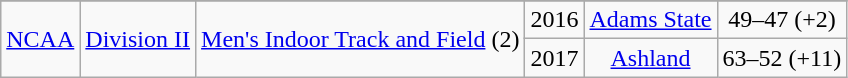<table class="wikitable" style="text-align:center">
<tr>
</tr>
<tr align="center">
<td rowspan="2"><a href='#'>NCAA</a></td>
<td rowspan="2"><a href='#'>Division II</a></td>
<td rowspan="2"><a href='#'>Men's Indoor Track and Field</a> (2)</td>
<td>2016</td>
<td><a href='#'>Adams State</a></td>
<td>49–47 (+2)</td>
</tr>
<tr align="center">
<td>2017</td>
<td><a href='#'>Ashland</a></td>
<td>63–52 (+11)</td>
</tr>
</table>
